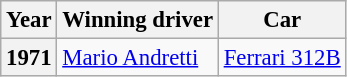<table class="wikitable" style="font-size: 95%;">
<tr>
<th>Year</th>
<th>Winning driver</th>
<th>Car</th>
</tr>
<tr>
<th>1971</th>
<td><a href='#'>Mario Andretti</a></td>
<td><a href='#'>Ferrari 312B</a></td>
</tr>
</table>
